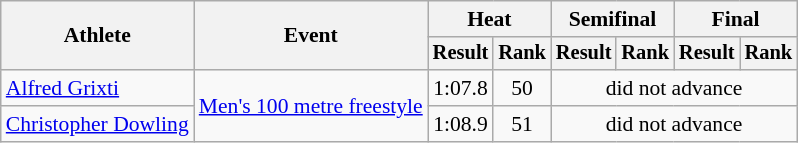<table class="wikitable" style="font-size:90%;text-align:center;">
<tr>
<th rowspan=2>Athlete</th>
<th rowspan=2>Event</th>
<th colspan=2>Heat</th>
<th colspan=2>Semifinal</th>
<th colspan=2>Final</th>
</tr>
<tr style="font-size:95%">
<th>Result</th>
<th>Rank</th>
<th>Result</th>
<th>Rank</th>
<th>Result</th>
<th>Rank</th>
</tr>
<tr align=center>
<td align=left><a href='#'>Alfred Grixti</a></td>
<td align=left rowspan=2><a href='#'>Men's 100 metre freestyle</a></td>
<td>1:07.8</td>
<td>50</td>
<td colspan=4>did not advance</td>
</tr>
<tr align=center>
<td align=left><a href='#'>Christopher Dowling</a></td>
<td>1:08.9</td>
<td>51</td>
<td colspan=4>did not advance</td>
</tr>
</table>
